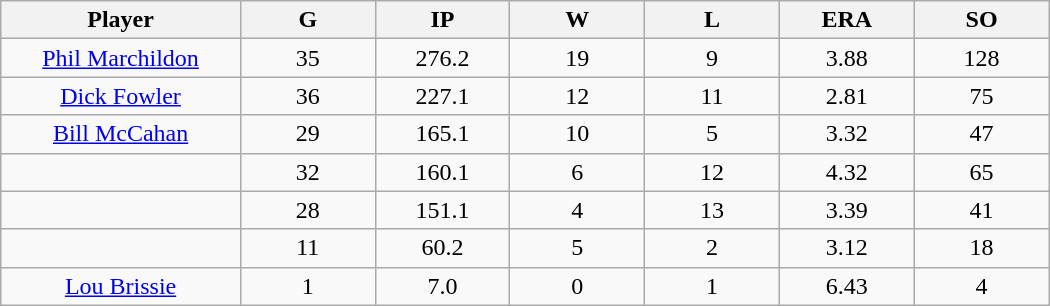<table class="wikitable sortable">
<tr>
<th bgcolor="#DDDDFF" width="16%">Player</th>
<th bgcolor="#DDDDFF" width="9%">G</th>
<th bgcolor="#DDDDFF" width="9%">IP</th>
<th bgcolor="#DDDDFF" width="9%">W</th>
<th bgcolor="#DDDDFF" width="9%">L</th>
<th bgcolor="#DDDDFF" width="9%">ERA</th>
<th bgcolor="#DDDDFF" width="9%">SO</th>
</tr>
<tr align="center">
<td><a href='#'>Phil Marchildon</a></td>
<td>35</td>
<td>276.2</td>
<td>19</td>
<td>9</td>
<td>3.88</td>
<td>128</td>
</tr>
<tr align="center">
<td><a href='#'>Dick Fowler</a></td>
<td>36</td>
<td>227.1</td>
<td>12</td>
<td>11</td>
<td>2.81</td>
<td>75</td>
</tr>
<tr align="center">
<td><a href='#'>Bill McCahan</a></td>
<td>29</td>
<td>165.1</td>
<td>10</td>
<td>5</td>
<td>3.32</td>
<td>47</td>
</tr>
<tr align="center">
<td></td>
<td>32</td>
<td>160.1</td>
<td>6</td>
<td>12</td>
<td>4.32</td>
<td>65</td>
</tr>
<tr align="center">
<td></td>
<td>28</td>
<td>151.1</td>
<td>4</td>
<td>13</td>
<td>3.39</td>
<td>41</td>
</tr>
<tr align="center">
<td></td>
<td>11</td>
<td>60.2</td>
<td>5</td>
<td>2</td>
<td>3.12</td>
<td>18</td>
</tr>
<tr align="center">
<td><a href='#'>Lou Brissie</a></td>
<td>1</td>
<td>7.0</td>
<td>0</td>
<td>1</td>
<td>6.43</td>
<td>4</td>
</tr>
</table>
